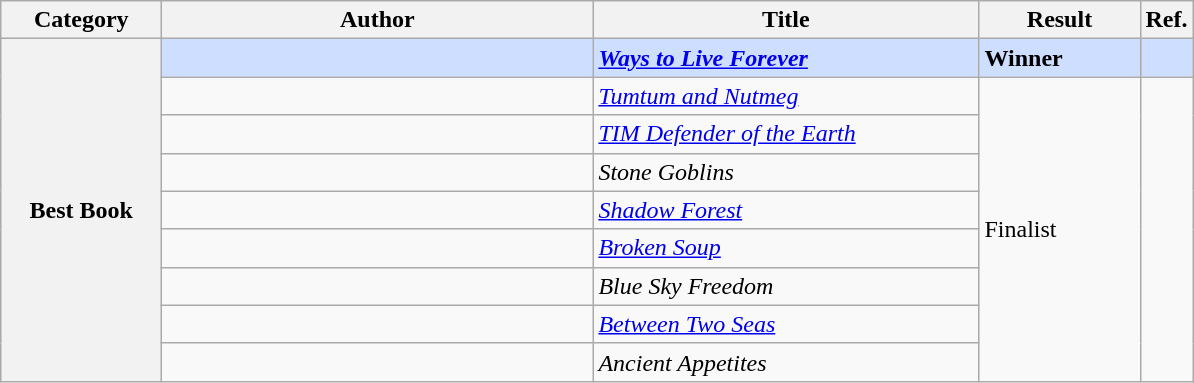<table class="wikitable sortable">
<tr>
<th style="width:100px">Category</th>
<th style="width:280px">Author</th>
<th style="width:250px">Title</th>
<th style="width:100px">Result</th>
<th style="width:20px">Ref.</th>
</tr>
<tr style="background:#cddeff">
<th rowspan="9">Best Book</th>
<td><strong></strong></td>
<td><strong><em><a href='#'>Ways to Live Forever</a></em></strong></td>
<td><strong>Winner</strong></td>
<td></td>
</tr>
<tr>
<td></td>
<td><em><a href='#'>Tumtum and Nutmeg</a></em></td>
<td rowspan="8">Finalist</td>
<td rowspan="8"></td>
</tr>
<tr>
<td></td>
<td><em><a href='#'>TIM Defender of the Earth</a></em></td>
</tr>
<tr>
<td></td>
<td><em>Stone Goblins</em></td>
</tr>
<tr>
<td></td>
<td><em><a href='#'>Shadow Forest</a></em></td>
</tr>
<tr>
<td></td>
<td><em><a href='#'>Broken Soup</a></em></td>
</tr>
<tr>
<td></td>
<td><em>Blue Sky Freedom</em></td>
</tr>
<tr>
<td></td>
<td><em><a href='#'>Between Two Seas</a></em></td>
</tr>
<tr>
<td></td>
<td><em>Ancient Appetites</em></td>
</tr>
</table>
